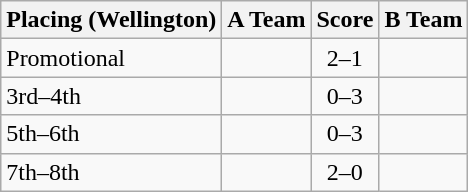<table class=wikitable style="border:1px solid #AAAAAA;">
<tr>
<th>Placing (Wellington)</th>
<th>A Team</th>
<th>Score</th>
<th>B Team</th>
</tr>
<tr>
<td>Promotional</td>
<td><strong></strong></td>
<td align="center">2–1</td>
<td></td>
</tr>
<tr>
<td>3rd–4th</td>
<td></td>
<td align="center">0–3</td>
<td><strong></strong></td>
</tr>
<tr>
<td>5th–6th</td>
<td></td>
<td align="center">0–3</td>
<td><strong></strong></td>
</tr>
<tr>
<td>7th–8th</td>
<td><strong></strong></td>
<td align="center">2–0</td>
<td></td>
</tr>
</table>
